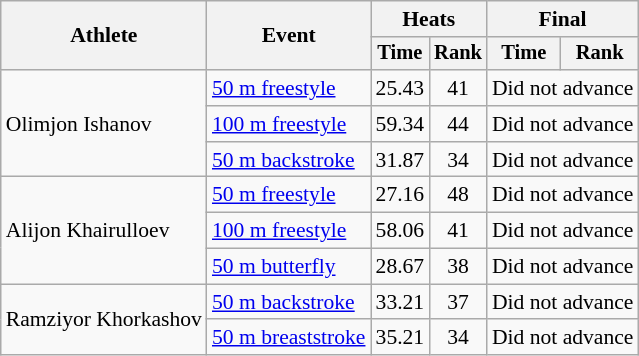<table class=wikitable style=font-size:90%;text-align:center>
<tr>
<th rowspan="2">Athlete</th>
<th rowspan="2">Event</th>
<th colspan="2">Heats</th>
<th colspan="2">Final</th>
</tr>
<tr style="font-size:95%">
<th>Time</th>
<th>Rank</th>
<th>Time</th>
<th>Rank</th>
</tr>
<tr>
<td align=left rowspan=3>Olimjon Ishanov</td>
<td align=left><a href='#'>50 m freestyle</a></td>
<td>25.43</td>
<td>41</td>
<td colspan=2>Did not advance</td>
</tr>
<tr>
<td align=left><a href='#'>100 m freestyle</a></td>
<td>59.34</td>
<td>44</td>
<td colspan=2>Did not advance</td>
</tr>
<tr>
<td align=left><a href='#'>50 m backstroke</a></td>
<td>31.87</td>
<td>34</td>
<td colspan=2>Did not advance</td>
</tr>
<tr>
<td align=left rowspan=3>Alijon Khairulloev</td>
<td align=left><a href='#'>50 m freestyle</a></td>
<td>27.16</td>
<td>48</td>
<td colspan=2>Did not advance</td>
</tr>
<tr>
<td align=left><a href='#'>100 m freestyle</a></td>
<td>58.06</td>
<td>41</td>
<td colspan=2>Did not advance</td>
</tr>
<tr>
<td align=left><a href='#'>50 m butterfly</a></td>
<td>28.67</td>
<td>38</td>
<td colspan=2>Did not advance</td>
</tr>
<tr>
<td align=left rowspan=2>Ramziyor Khorkashov</td>
<td align=left><a href='#'>50 m backstroke</a></td>
<td>33.21</td>
<td>37</td>
<td colspan=2>Did not advance</td>
</tr>
<tr>
<td align=left><a href='#'>50 m breaststroke</a></td>
<td>35.21</td>
<td>34</td>
<td colspan=2>Did not advance</td>
</tr>
</table>
